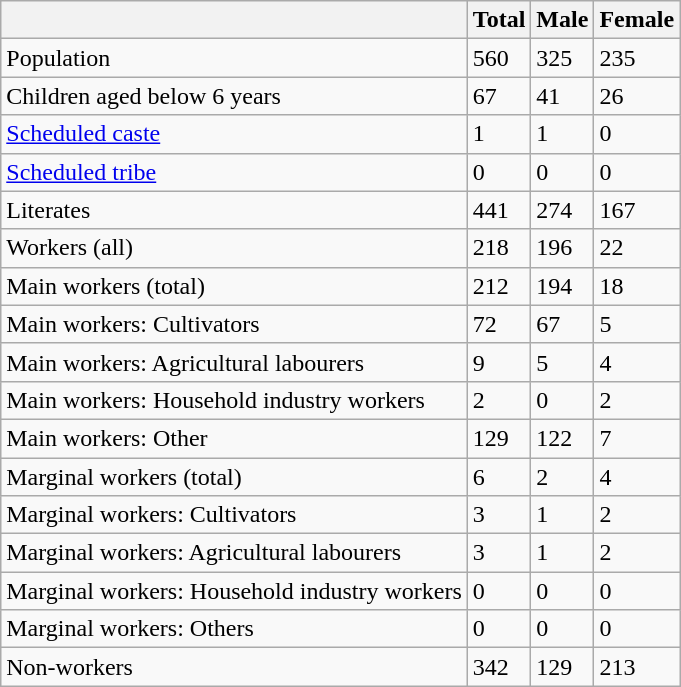<table class="wikitable sortable">
<tr>
<th></th>
<th>Total</th>
<th>Male</th>
<th>Female</th>
</tr>
<tr>
<td>Population</td>
<td>560</td>
<td>325</td>
<td>235</td>
</tr>
<tr>
<td>Children aged below 6 years</td>
<td>67</td>
<td>41</td>
<td>26</td>
</tr>
<tr>
<td><a href='#'>Scheduled caste</a></td>
<td>1</td>
<td>1</td>
<td>0</td>
</tr>
<tr>
<td><a href='#'>Scheduled tribe</a></td>
<td>0</td>
<td>0</td>
<td>0</td>
</tr>
<tr>
<td>Literates</td>
<td>441</td>
<td>274</td>
<td>167</td>
</tr>
<tr>
<td>Workers (all)</td>
<td>218</td>
<td>196</td>
<td>22</td>
</tr>
<tr>
<td>Main workers (total)</td>
<td>212</td>
<td>194</td>
<td>18</td>
</tr>
<tr>
<td>Main workers: Cultivators</td>
<td>72</td>
<td>67</td>
<td>5</td>
</tr>
<tr>
<td>Main workers: Agricultural labourers</td>
<td>9</td>
<td>5</td>
<td>4</td>
</tr>
<tr>
<td>Main workers: Household industry workers</td>
<td>2</td>
<td>0</td>
<td>2</td>
</tr>
<tr>
<td>Main workers: Other</td>
<td>129</td>
<td>122</td>
<td>7</td>
</tr>
<tr>
<td>Marginal workers (total)</td>
<td>6</td>
<td>2</td>
<td>4</td>
</tr>
<tr>
<td>Marginal workers: Cultivators</td>
<td>3</td>
<td>1</td>
<td>2</td>
</tr>
<tr>
<td>Marginal workers: Agricultural labourers</td>
<td>3</td>
<td>1</td>
<td>2</td>
</tr>
<tr>
<td>Marginal workers: Household industry workers</td>
<td>0</td>
<td>0</td>
<td>0</td>
</tr>
<tr>
<td>Marginal workers: Others</td>
<td>0</td>
<td>0</td>
<td>0</td>
</tr>
<tr>
<td>Non-workers</td>
<td>342</td>
<td>129</td>
<td>213</td>
</tr>
</table>
